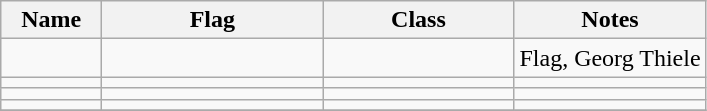<table class="wikitable sortable">
<tr>
<th scope="col" width="60px">Name</th>
<th scope="col" width="140px">Flag</th>
<th scope="col" width="120px">Class</th>
<th>Notes</th>
</tr>
<tr>
<td align="left"></td>
<td align="left"></td>
<td align="left"></td>
<td align="left">Flag,  Georg Thiele</td>
</tr>
<tr>
<td align="left"></td>
<td align="left"></td>
<td align="left"></td>
<td align="left"></td>
</tr>
<tr>
<td align="left"></td>
<td align="left"></td>
<td align="left"></td>
<td align="left"></td>
</tr>
<tr>
<td align="left"></td>
<td align="left"></td>
<td align="left"></td>
<td align="left"></td>
</tr>
<tr>
</tr>
</table>
